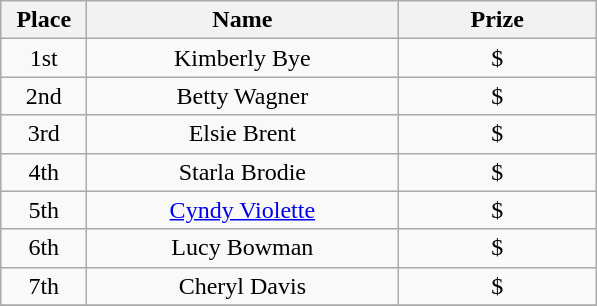<table class="wikitable">
<tr>
<th width="50">Place</th>
<th width="200">Name</th>
<th width="125">Prize</th>
</tr>
<tr>
<td align = "center">1st</td>
<td align = "center">Kimberly Bye</td>
<td align = "center">$</td>
</tr>
<tr>
<td align = "center">2nd</td>
<td align = "center">Betty Wagner</td>
<td align = "center">$</td>
</tr>
<tr>
<td align = "center">3rd</td>
<td align = "center">Elsie Brent</td>
<td align = "center">$</td>
</tr>
<tr>
<td align = "center">4th</td>
<td align = "center">Starla Brodie</td>
<td align = "center">$</td>
</tr>
<tr>
<td align = "center">5th</td>
<td align = "center"><a href='#'>Cyndy Violette</a></td>
<td align = "center">$</td>
</tr>
<tr>
<td align = "center">6th</td>
<td align = "center">Lucy Bowman</td>
<td align = "center">$</td>
</tr>
<tr>
<td align = "center">7th</td>
<td align = "center">Cheryl Davis</td>
<td align = "center">$</td>
</tr>
<tr>
</tr>
</table>
